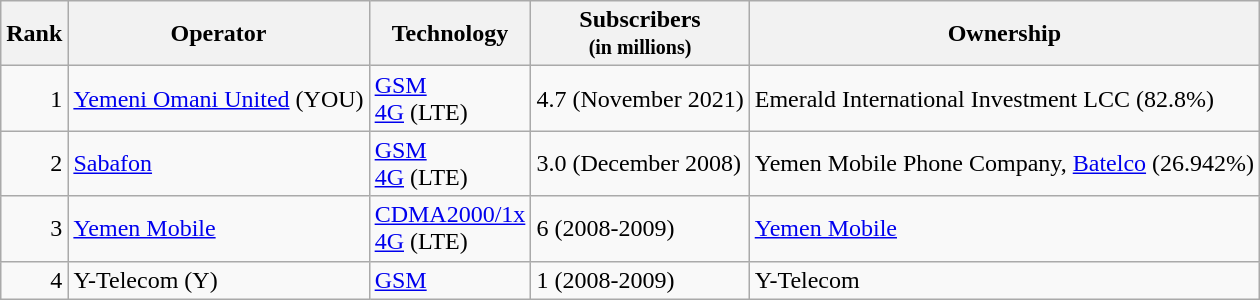<table class="wikitable">
<tr>
<th>Rank</th>
<th>Operator</th>
<th>Technology</th>
<th>Subscribers<br><small>(in millions)</small></th>
<th>Ownership</th>
</tr>
<tr>
<td align=right>1</td>
<td><a href='#'>Yemeni Omani United</a> (YOU)</td>
<td><a href='#'>GSM</a><br><a href='#'>4G</a> (LTE)</td>
<td>4.7 (November 2021)</td>
<td>Emerald International Investment LCC (82.8%)</td>
</tr>
<tr c>
<td align=right>2</td>
<td><a href='#'>Sabafon</a></td>
<td><a href='#'>GSM</a><br><a href='#'>4G</a> (LTE)</td>
<td>3.0 (December 2008)</td>
<td>Yemen Mobile Phone Company, <a href='#'>Batelco</a> (26.942%)</td>
</tr>
<tr>
<td align=right>3</td>
<td><a href='#'>Yemen Mobile</a></td>
<td><a href='#'>CDMA2000/1x</a><br><a href='#'>4G</a> (LTE)</td>
<td>6  (2008-2009)</td>
<td><a href='#'>Yemen Mobile</a></td>
</tr>
<tr>
<td align=right>4</td>
<td>Y-Telecom (Y)</td>
<td><a href='#'>GSM</a></td>
<td>1 (2008-2009)</td>
<td>Y-Telecom</td>
</tr>
</table>
